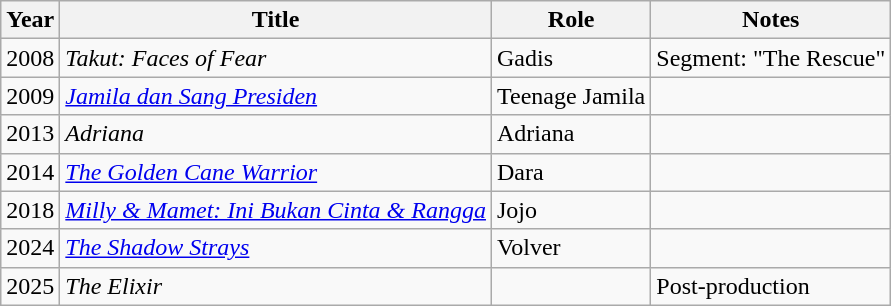<table class="wikitable sortable">
<tr>
<th>Year</th>
<th>Title</th>
<th>Role</th>
<th class="unsortable">Notes</th>
</tr>
<tr>
<td>2008</td>
<td><em>Takut: Faces of Fear</em></td>
<td>Gadis</td>
<td>Segment: "The Rescue"</td>
</tr>
<tr>
<td>2009</td>
<td><em><a href='#'>Jamila dan Sang Presiden</a></em></td>
<td>Teenage Jamila</td>
<td></td>
</tr>
<tr>
<td>2013</td>
<td><em>Adriana</em></td>
<td>Adriana</td>
<td></td>
</tr>
<tr>
<td>2014</td>
<td><em><a href='#'>The Golden Cane Warrior</a></em></td>
<td>Dara</td>
<td></td>
</tr>
<tr>
<td>2018</td>
<td><em><a href='#'>Milly & Mamet: Ini Bukan Cinta & Rangga</a></em></td>
<td>Jojo</td>
<td></td>
</tr>
<tr>
<td>2024</td>
<td><em><a href='#'>The Shadow Strays</a></em></td>
<td>Volver</td>
<td></td>
</tr>
<tr>
<td>2025</td>
<td><em>The Elixir</em></td>
<td></td>
<td>Post-production</td>
</tr>
</table>
